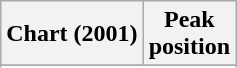<table class="wikitable sortable plainrowheaders">
<tr>
<th scope="col">Chart (2001)</th>
<th scope="col">Peak<br>position</th>
</tr>
<tr>
</tr>
<tr>
</tr>
<tr>
</tr>
<tr>
</tr>
</table>
